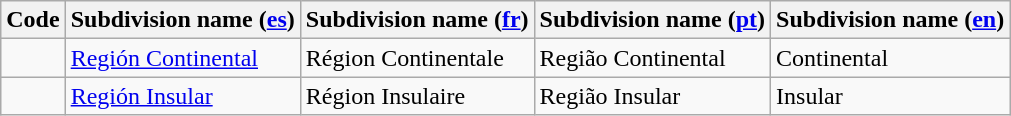<table class="wikitable sortable">
<tr>
<th>Code</th>
<th>Subdivision name (<a href='#'>es</a>)</th>
<th>Subdivision name (<a href='#'>fr</a>)</th>
<th>Subdivision name (<a href='#'>pt</a>)</th>
<th>Subdivision name (<a href='#'>en</a>)</th>
</tr>
<tr>
<td></td>
<td><a href='#'>Región Continental</a></td>
<td>Région Continentale</td>
<td>Região Continental</td>
<td>Continental</td>
</tr>
<tr>
<td></td>
<td><a href='#'>Región Insular</a></td>
<td>Région Insulaire</td>
<td>Região Insular</td>
<td>Insular</td>
</tr>
</table>
